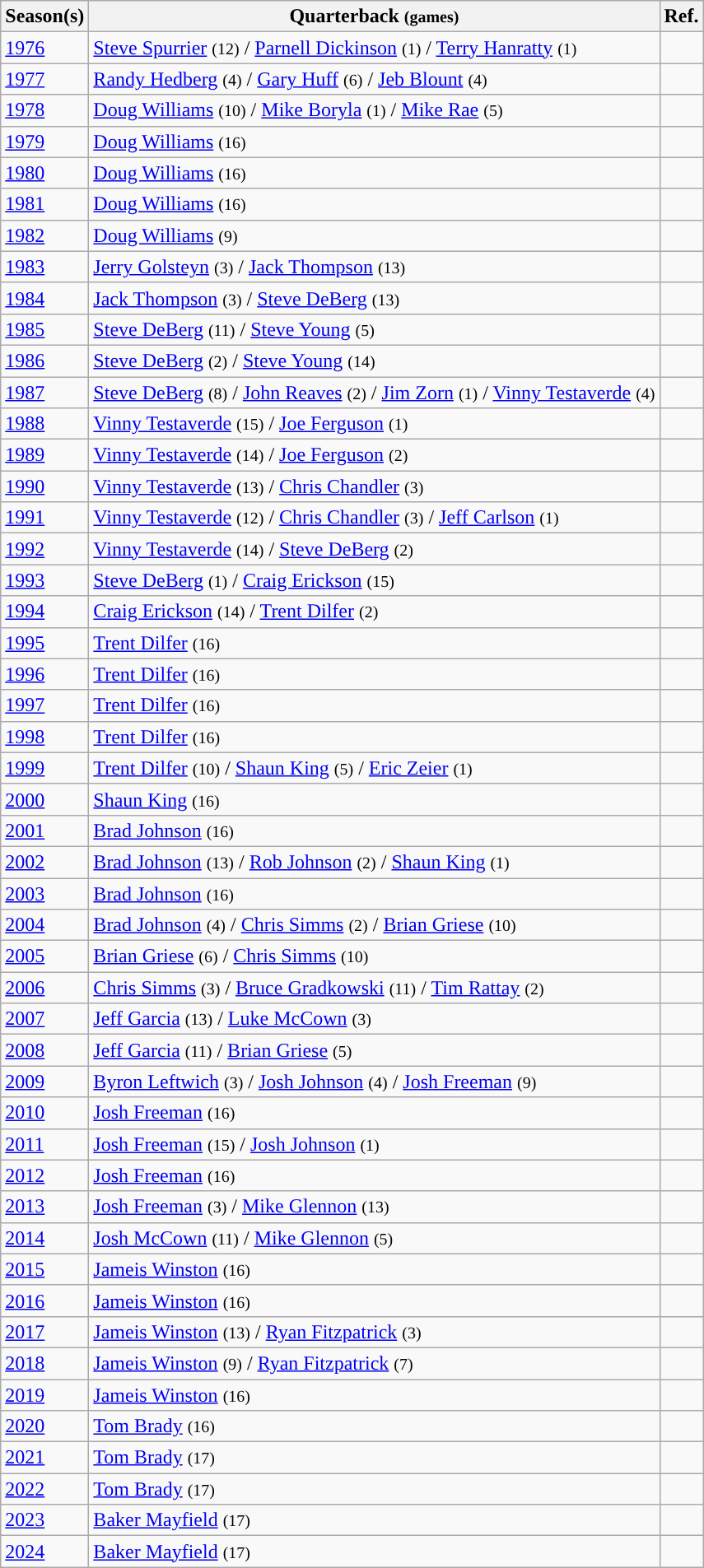<table class="wikitable">
<tr>
<th>Season(s)</th>
<th>Quarterback <small>(games)</small></th>
<th>Ref.</th>
</tr>
<tr>
<td><a href='#'>1976</a></td>
<td><a href='#'>Steve Spurrier</a> <small>(12)</small> / <a href='#'>Parnell Dickinson</a> <small>(1)</small> / <a href='#'>Terry Hanratty</a> <small>(1)</small></td>
<td style="text-align:center;"></td>
</tr>
<tr>
<td><a href='#'>1977</a></td>
<td><a href='#'>Randy Hedberg</a> <small>(4)</small> / <a href='#'>Gary Huff</a> <small>(6)</small> / <a href='#'>Jeb Blount</a> <small>(4)</small></td>
<td style="text-align:center;"></td>
</tr>
<tr>
<td><a href='#'>1978</a></td>
<td><a href='#'>Doug Williams</a> <small>(10)</small> / <a href='#'>Mike Boryla</a> <small>(1)</small> / <a href='#'>Mike Rae</a> <small>(5)</small></td>
<td style="text-align:center;"></td>
</tr>
<tr>
<td><a href='#'>1979</a></td>
<td><a href='#'>Doug Williams</a> <small>(16)</small></td>
<td style="text-align:center;"></td>
</tr>
<tr>
<td><a href='#'>1980</a></td>
<td><a href='#'>Doug Williams</a> <small>(16)</small></td>
<td style="text-align:center;"></td>
</tr>
<tr>
<td><a href='#'>1981</a></td>
<td><a href='#'>Doug Williams</a> <small>(16)</small></td>
<td style="text-align:center;"></td>
</tr>
<tr>
<td><a href='#'>1982</a></td>
<td><a href='#'>Doug Williams</a> <small>(9)</small></td>
<td style="text-align:center;"></td>
</tr>
<tr>
<td><a href='#'>1983</a></td>
<td><a href='#'>Jerry Golsteyn</a> <small>(3)</small> / <a href='#'>Jack Thompson</a> <small>(13)</small></td>
<td style="text-align:center;"></td>
</tr>
<tr>
<td><a href='#'>1984</a></td>
<td><a href='#'>Jack Thompson</a> <small>(3)</small> / <a href='#'>Steve DeBerg</a> <small>(13)</small></td>
<td style="text-align:center;"></td>
</tr>
<tr>
<td><a href='#'>1985</a></td>
<td><a href='#'>Steve DeBerg</a> <small>(11)</small> / <a href='#'>Steve Young</a> <small>(5)</small></td>
<td style="text-align:center;"></td>
</tr>
<tr>
<td><a href='#'>1986</a></td>
<td><a href='#'>Steve DeBerg</a> <small>(2)</small> / <a href='#'>Steve Young</a> <small>(14)</small></td>
<td style="text-align:center;"></td>
</tr>
<tr>
<td><a href='#'>1987</a></td>
<td><a href='#'>Steve DeBerg</a> <small>(8)</small> / <a href='#'>John Reaves</a> <small>(2)</small> / <a href='#'>Jim Zorn</a> <small>(1)</small> / <a href='#'>Vinny Testaverde</a> <small>(4)</small></td>
<td style="text-align:center;"></td>
</tr>
<tr>
<td><a href='#'>1988</a></td>
<td><a href='#'>Vinny Testaverde</a> <small>(15)</small> / <a href='#'>Joe Ferguson</a> <small>(1)</small></td>
<td style="text-align:center;"></td>
</tr>
<tr>
<td><a href='#'>1989</a></td>
<td><a href='#'>Vinny Testaverde</a> <small>(14)</small> / <a href='#'>Joe Ferguson</a> <small>(2)</small></td>
<td style="text-align:center;"></td>
</tr>
<tr>
<td><a href='#'>1990</a></td>
<td><a href='#'>Vinny Testaverde</a> <small>(13)</small> / <a href='#'>Chris Chandler</a> <small>(3)</small></td>
<td style="text-align:center;"></td>
</tr>
<tr>
<td><a href='#'>1991</a></td>
<td><a href='#'>Vinny Testaverde</a> <small>(12)</small> / <a href='#'>Chris Chandler</a> <small>(3)</small> / <a href='#'>Jeff Carlson</a> <small>(1)</small></td>
<td style="text-align:center;"></td>
</tr>
<tr>
<td><a href='#'>1992</a></td>
<td><a href='#'>Vinny Testaverde</a> <small>(14)</small> / <a href='#'>Steve DeBerg</a> <small>(2)</small></td>
<td style="text-align:center;"></td>
</tr>
<tr>
<td><a href='#'>1993</a></td>
<td><a href='#'>Steve DeBerg</a> <small>(1)</small> / <a href='#'>Craig Erickson</a> <small>(15)</small></td>
<td style="text-align:center;"></td>
</tr>
<tr>
<td><a href='#'>1994</a></td>
<td><a href='#'>Craig Erickson</a> <small>(14)</small> / <a href='#'>Trent Dilfer</a> <small>(2)</small></td>
<td style="text-align:center;"></td>
</tr>
<tr>
<td><a href='#'>1995</a></td>
<td><a href='#'>Trent Dilfer</a> <small>(16)</small></td>
<td style="text-align:center;"></td>
</tr>
<tr>
<td><a href='#'>1996</a></td>
<td><a href='#'>Trent Dilfer</a> <small>(16)</small></td>
<td style="text-align:center;"></td>
</tr>
<tr>
<td><a href='#'>1997</a></td>
<td><a href='#'>Trent Dilfer</a> <small>(16)</small></td>
<td style="text-align:center;"></td>
</tr>
<tr>
<td><a href='#'>1998</a></td>
<td><a href='#'>Trent Dilfer</a> <small>(16)</small></td>
<td style="text-align:center;"></td>
</tr>
<tr>
<td><a href='#'>1999</a></td>
<td><a href='#'>Trent Dilfer</a> <small>(10)</small> / <a href='#'>Shaun King</a> <small>(5)</small> / <a href='#'>Eric Zeier</a> <small>(1)</small></td>
<td style="text-align:center;"></td>
</tr>
<tr>
<td><a href='#'>2000</a></td>
<td><a href='#'>Shaun King</a> <small>(16)</small></td>
<td style="text-align:center;"></td>
</tr>
<tr>
<td><a href='#'>2001</a></td>
<td><a href='#'>Brad Johnson</a> <small>(16)</small></td>
<td style="text-align:center;"></td>
</tr>
<tr>
<td><a href='#'>2002</a></td>
<td><a href='#'>Brad Johnson</a> <small>(13)</small> / <a href='#'>Rob Johnson</a> <small>(2)</small> / <a href='#'>Shaun King</a> <small>(1)</small></td>
<td style="text-align:center;"></td>
</tr>
<tr>
<td><a href='#'>2003</a></td>
<td><a href='#'>Brad Johnson</a> <small>(16)</small></td>
<td style="text-align:center;"></td>
</tr>
<tr>
<td><a href='#'>2004</a></td>
<td><a href='#'>Brad Johnson</a> <small>(4)</small> / <a href='#'>Chris Simms</a> <small>(2)</small> / <a href='#'>Brian Griese</a> <small>(10)</small></td>
<td style="text-align:center;"></td>
</tr>
<tr>
<td><a href='#'>2005</a></td>
<td><a href='#'>Brian Griese</a> <small>(6)</small> / <a href='#'>Chris Simms</a> <small>(10)</small></td>
<td style="text-align:center;"></td>
</tr>
<tr>
<td><a href='#'>2006</a></td>
<td><a href='#'>Chris Simms</a> <small>(3)</small> / <a href='#'>Bruce Gradkowski</a> <small>(11)</small> / <a href='#'>Tim Rattay</a> <small>(2)</small></td>
<td style="text-align:center;"></td>
</tr>
<tr>
<td><a href='#'>2007</a></td>
<td><a href='#'>Jeff Garcia</a> <small>(13)</small> / <a href='#'>Luke McCown</a> <small>(3)</small></td>
<td style="text-align:center;"></td>
</tr>
<tr>
<td><a href='#'>2008</a></td>
<td><a href='#'>Jeff Garcia</a> <small>(11)</small> / <a href='#'>Brian Griese</a> <small>(5)</small></td>
<td style="text-align:center;"></td>
</tr>
<tr>
<td><a href='#'>2009</a></td>
<td><a href='#'>Byron Leftwich</a> <small>(3)</small> / <a href='#'>Josh Johnson</a> <small>(4)</small> / <a href='#'>Josh Freeman</a> <small>(9)</small></td>
<td style="text-align:center;"></td>
</tr>
<tr>
<td><a href='#'>2010</a></td>
<td><a href='#'>Josh Freeman</a> <small>(16)</small></td>
<td style="text-align:center;"></td>
</tr>
<tr>
<td><a href='#'>2011</a></td>
<td><a href='#'>Josh Freeman</a> <small>(15)</small> / <a href='#'>Josh Johnson</a> <small>(1)</small></td>
<td style="text-align:center;"></td>
</tr>
<tr>
<td><a href='#'>2012</a></td>
<td><a href='#'>Josh Freeman</a> <small>(16)</small></td>
<td style="text-align:center;"></td>
</tr>
<tr>
<td><a href='#'>2013</a></td>
<td><a href='#'>Josh Freeman</a> <small>(3)</small> / <a href='#'>Mike Glennon</a> <small>(13)</small></td>
<td style="text-align:center;"></td>
</tr>
<tr>
<td><a href='#'>2014</a></td>
<td><a href='#'>Josh McCown</a> <small>(11)</small> / <a href='#'>Mike Glennon</a> <small>(5)</small></td>
<td style="text-align:center;"></td>
</tr>
<tr>
<td><a href='#'>2015</a></td>
<td><a href='#'>Jameis Winston</a> <small>(16)</small></td>
<td style="text-align:center;"></td>
</tr>
<tr>
<td><a href='#'>2016</a></td>
<td><a href='#'>Jameis Winston</a> <small>(16)</small></td>
<td style="text-align:center;"></td>
</tr>
<tr>
<td><a href='#'>2017</a></td>
<td><a href='#'>Jameis Winston</a> <small>(13)</small> / <a href='#'>Ryan Fitzpatrick</a> <small>(3)</small></td>
<td style="text-align:center;"></td>
</tr>
<tr>
<td><a href='#'>2018</a></td>
<td><a href='#'>Jameis Winston</a> <small>(9)</small> / <a href='#'>Ryan Fitzpatrick</a> <small>(7)</small></td>
<td style="text-align:center;"></td>
</tr>
<tr>
<td><a href='#'>2019</a></td>
<td><a href='#'>Jameis Winston</a> <small>(16)</small></td>
<td style="text-align:center;"></td>
</tr>
<tr>
<td><a href='#'>2020</a></td>
<td><a href='#'>Tom Brady</a> <small>(16)</small></td>
<td style="text-align:center;"></td>
</tr>
<tr>
<td><a href='#'>2021</a></td>
<td><a href='#'>Tom Brady</a> <small>(17)</small></td>
<td style="text-align:center;"></td>
</tr>
<tr>
<td><a href='#'>2022</a></td>
<td><a href='#'>Tom Brady</a> <small>(17)</small></td>
<td style="text-align:center;"></td>
</tr>
<tr>
<td><a href='#'>2023</a></td>
<td><a href='#'>Baker Mayfield</a> <small>(17)</small></td>
<td style="text-align:center;"></td>
</tr>
<tr>
<td><a href='#'>2024</a></td>
<td><a href='#'>Baker Mayfield</a> <small>(17)</small></td>
<td></td>
</tr>
</table>
